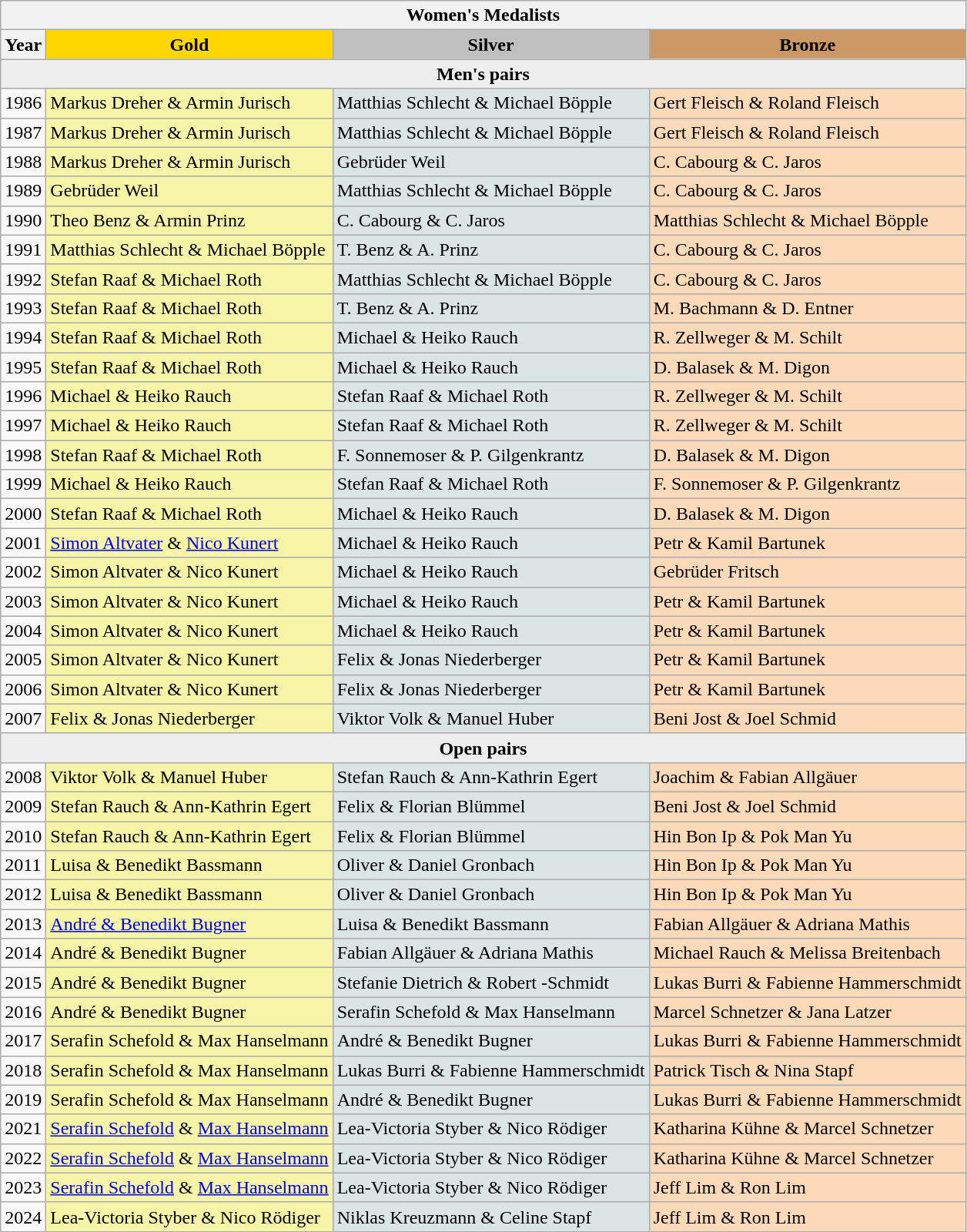<table class="wikitable">
<tr>
<th colspan="5" style="text-align:center;"><strong>Women's Medalists</strong></th>
</tr>
<tr>
<th>Year</th>
<td style="text-align:center; background:gold;"><strong>Gold</strong></td>
<td style="text-align:center; background:silver;"><strong>Silver</strong></td>
<td style="text-align:center; background:#c96;"><strong>Bronze</strong></td>
</tr>
<tr style="background:#eee">
<td style="text-align:center" colspan="4"><strong>Men's pairs</strong></td>
</tr>
<tr>
<td>1986</td>
<td bgcolor="#F7F6A8"> Markus Dreher & Armin Jurisch</td>
<td bgcolor="#DCE5E5"> Matthias Schlecht & Michael Böpple</td>
<td bgcolor="#FFDAB9"> Gert Fleisch & Roland Fleisch</td>
</tr>
<tr>
<td>1987</td>
<td bgcolor="#F7F6A8"> Markus Dreher & Armin Jurisch</td>
<td bgcolor="#DCE5E5"> Matthias Schlecht & Michael Böpple</td>
<td bgcolor="#FFDAB9"> Gert Fleisch & Roland Fleisch</td>
</tr>
<tr>
<td>1988</td>
<td bgcolor="#F7F6A8"> Markus Dreher & Armin Jurisch</td>
<td bgcolor="#DCE5E5"> Gebrüder Weil</td>
<td bgcolor="#FFDAB9"> C. Cabourg & C. Jaros</td>
</tr>
<tr>
<td>1989</td>
<td bgcolor="#F7F6A8"> Gebrüder Weil</td>
<td bgcolor="#DCE5E5"> Matthias Schlecht & Michael Böpple</td>
<td bgcolor="#FFDAB9"> C. Cabourg & C. Jaros</td>
</tr>
<tr>
<td>1990</td>
<td bgcolor="#F7F6A8"> Theo Benz & Armin Prinz</td>
<td bgcolor="#DCE5E5"> C. Cabourg & C. Jaros</td>
<td bgcolor="#FFDAB9"> Matthias Schlecht & Michael Böpple</td>
</tr>
<tr>
<td>1991</td>
<td bgcolor="#F7F6A8"> Matthias Schlecht & Michael Böpple</td>
<td bgcolor="#DCE5E5"> T. Benz & A. Prinz</td>
<td bgcolor="#FFDAB9"> C. Cabourg & C. Jaros</td>
</tr>
<tr>
<td>1992</td>
<td bgcolor="#F7F6A8"> Stefan Raaf & Michael Roth</td>
<td bgcolor="#DCE5E5"> Matthias Schlecht & Michael Böpple</td>
<td bgcolor="#FFDAB9"> C. Cabourg & C. Jaros</td>
</tr>
<tr>
<td>1993</td>
<td bgcolor="#F7F6A8"> Stefan Raaf & Michael Roth</td>
<td bgcolor="#DCE5E5"> T. Benz & A. Prinz</td>
<td bgcolor="#FFDAB9"> M. Bachmann & D. Entner</td>
</tr>
<tr>
<td>1994</td>
<td bgcolor="#F7F6A8"> Stefan Raaf & Michael Roth</td>
<td bgcolor="#DCE5E5"> Michael & Heiko Rauch</td>
<td bgcolor="#FFDAB9"> R. Zellweger & M. Schilt</td>
</tr>
<tr>
<td>1995</td>
<td bgcolor="#F7F6A8"> Stefan Raaf & Michael Roth</td>
<td bgcolor="#DCE5E5"> Michael & Heiko Rauch</td>
<td bgcolor="#FFDAB9"> D. Balasek & M. Digon</td>
</tr>
<tr>
<td>1996</td>
<td bgcolor="#F7F6A8"> Michael & Heiko Rauch</td>
<td bgcolor="#DCE5E5"> Stefan Raaf & Michael Roth</td>
<td bgcolor="#FFDAB9"> R. Zellweger & M. Schilt</td>
</tr>
<tr>
<td>1997</td>
<td bgcolor="#F7F6A8"> Michael & Heiko Rauch</td>
<td bgcolor="#DCE5E5"> Stefan Raaf & Michael Roth</td>
<td bgcolor="#FFDAB9"> R. Zellweger & M. Schilt</td>
</tr>
<tr>
<td>1998</td>
<td bgcolor="#F7F6A8"> Stefan Raaf & Michael Roth</td>
<td bgcolor="#DCE5E5"> F. Sonnemoser & P. Gilgenkrantz</td>
<td bgcolor="#FFDAB9"> D. Balasek & M. Digon</td>
</tr>
<tr>
<td>1999</td>
<td bgcolor="#F7F6A8"> Michael & Heiko Rauch</td>
<td bgcolor="#DCE5E5"> Stefan Raaf & Michael Roth</td>
<td bgcolor="#FFDAB9"> F. Sonnemoser & P. Gilgenkrantz</td>
</tr>
<tr>
<td>2000</td>
<td bgcolor="#F7F6A8"> Stefan Raaf & Michael Roth</td>
<td bgcolor="#DCE5E5"> Michael & Heiko Rauch</td>
<td bgcolor="#FFDAB9"> D. Balasek & M. Digon</td>
</tr>
<tr>
<td>2001</td>
<td bgcolor="#F7F6A8"> <a href='#'>Simon Altvater</a> & <a href='#'>Nico Kunert</a></td>
<td bgcolor="#DCE5E5"> Michael & Heiko Rauch</td>
<td bgcolor="#FFDAB9"> Petr & Kamil Bartunek</td>
</tr>
<tr>
<td>2002</td>
<td bgcolor="#F7F6A8"> Simon Altvater & Nico Kunert</td>
<td bgcolor="#DCE5E5"> Michael & Heiko Rauch</td>
<td bgcolor="#FFDAB9"> Gebrüder Fritsch</td>
</tr>
<tr>
<td>2003</td>
<td bgcolor="#F7F6A8"> Simon Altvater & Nico Kunert</td>
<td bgcolor="#DCE5E5"> Michael & Heiko Rauch</td>
<td bgcolor="#FFDAB9"> Petr & Kamil Bartunek</td>
</tr>
<tr>
<td>2004</td>
<td bgcolor="#F7F6A8"> Simon Altvater & Nico Kunert</td>
<td bgcolor="#DCE5E5"> Michael & Heiko Rauch</td>
<td bgcolor="#FFDAB9"> Petr & Kamil Bartunek</td>
</tr>
<tr>
<td>2005</td>
<td bgcolor="#F7F6A8"> Simon Altvater & Nico Kunert</td>
<td bgcolor="#DCE5E5"> Felix & Jonas Niederberger</td>
<td bgcolor="#FFDAB9"> Petr & Kamil Bartunek</td>
</tr>
<tr>
<td>2006</td>
<td bgcolor="#F7F6A8"> Simon Altvater & Nico Kunert</td>
<td bgcolor="#DCE5E5"> Felix & Jonas Niederberger</td>
<td bgcolor="#FFDAB9"> Petr & Kamil Bartunek</td>
</tr>
<tr>
<td>2007</td>
<td bgcolor="#F7F6A8"> Felix & Jonas Niederberger</td>
<td bgcolor="#DCE5E5"> Viktor Volk & Manuel Huber</td>
<td bgcolor="#FFDAB9"> Beni Jost & Joel Schmid</td>
</tr>
<tr style="background:#eee">
<td style="text-align:center" colspan="4"><strong>Open pairs</strong></td>
</tr>
<tr>
<td>2008</td>
<td bgcolor="#F7F6A8"> Viktor Volk & Manuel Huber</td>
<td bgcolor="#DCE5E5"> Stefan Rauch & Ann-Kathrin Egert</td>
<td bgcolor="#FFDAB9"> Joachim & Fabian Allgäuer</td>
</tr>
<tr>
<td>2009</td>
<td bgcolor="#F7F6A8"> Stefan Rauch & Ann-Kathrin Egert</td>
<td bgcolor="#DCE5E5"> Felix & Florian Blümmel</td>
<td bgcolor="#FFDAB9"> Beni Jost & Joel Schmid</td>
</tr>
<tr>
<td>2010</td>
<td bgcolor="#F7F6A8"> Stefan Rauch & Ann-Kathrin Egert</td>
<td bgcolor="#DCE5E5"> Felix & Florian Blümmel</td>
<td bgcolor="#FFDAB9"> Hin Bon Ip & Pok Man Yu</td>
</tr>
<tr>
<td>2011</td>
<td bgcolor="#F7F6A8"> Luisa & Benedikt Bassmann</td>
<td bgcolor="#DCE5E5"> Oliver & Daniel Gronbach</td>
<td bgcolor="#FFDAB9"> Hin Bon Ip & Pok Man Yu</td>
</tr>
<tr>
<td>2012</td>
<td bgcolor="#F7F6A8"> Luisa & Benedikt Bassmann</td>
<td bgcolor="#DCE5E5"> Oliver & Daniel Gronbach</td>
<td bgcolor="#FFDAB9"> Hin Bon Ip & Pok Man Yu</td>
</tr>
<tr>
<td>2013</td>
<td bgcolor="#F7F6A8"> <a href='#'>André & Benedikt Bugner</a></td>
<td bgcolor="#DCE5E5"> Luisa & Benedikt Bassmann</td>
<td bgcolor="#FFDAB9"> Fabian Allgäuer & Adriana Mathis</td>
</tr>
<tr>
<td>2014</td>
<td bgcolor="#F7F6A8"> André & Benedikt Bugner</td>
<td bgcolor="#DCE5E5"> Fabian Allgäuer & Adriana Mathis</td>
<td bgcolor="#FFDAB9"> Michael Rauch & Melissa Breitenbach</td>
</tr>
<tr>
<td>2015</td>
<td bgcolor="#F7F6A8"> André & Benedikt Bugner</td>
<td bgcolor="#DCE5E5"> Stefanie Dietrich & Robert -Schmidt</td>
<td bgcolor="#FFDAB9"> Lukas Burri & Fabienne Hammerschmidt</td>
</tr>
<tr>
<td>2016</td>
<td bgcolor="#F7F6A8"> André & Benedikt Bugner</td>
<td bgcolor="#DCE5E5"> Serafin Schefold & Max Hanselmann</td>
<td bgcolor="#FFDAB9"> Marcel Schnetzer & Jana Latzer</td>
</tr>
<tr>
<td>2017</td>
<td bgcolor="#F7F6A8"> Serafin Schefold & Max Hanselmann</td>
<td bgcolor="#DCE5E5"> André & Benedikt Bugner</td>
<td bgcolor="#FFDAB9"> Lukas Burri & Fabienne Hammerschmidt</td>
</tr>
<tr>
<td>2018</td>
<td bgcolor="#F7F6A8"> Serafin Schefold & Max Hanselmann</td>
<td bgcolor="#DCE5E5"> Lukas Burri & Fabienne Hammerschmidt</td>
<td bgcolor="#FFDAB9"> Patrick Tisch & Nina Stapf</td>
</tr>
<tr>
<td>2019</td>
<td bgcolor="#F7F6A8"> Serafin Schefold & Max Hanselmann</td>
<td bgcolor="#DCE5E5"> André & Benedikt Bugner</td>
<td bgcolor="#FFDAB9"> Lukas Burri & Fabienne Hammerschmidt</td>
</tr>
<tr>
<td>2021</td>
<td bgcolor="#F7F6A8"> <a href='#'>Serafin Schefold</a> & <a href='#'>Max Hanselmann</a></td>
<td bgcolor="#DCE5E5"> Lea-Victoria Styber & Nico Rödiger</td>
<td bgcolor="#FFDAB9"> Katharina Kühne & Marcel Schnetzer</td>
</tr>
<tr>
<td>2022</td>
<td bgcolor="#F7F6A8"> <a href='#'>Serafin Schefold</a> & <a href='#'>Max Hanselmann</a></td>
<td bgcolor="#DCE5E5"> Lea-Victoria Styber & Nico Rödiger</td>
<td bgcolor="#FFDAB9"> Katharina Kühne & Marcel Schnetzer</td>
</tr>
<tr>
<td>2023</td>
<td bgcolor="#F7F6A8"> <a href='#'>Serafin Schefold</a> & <a href='#'>Max Hanselmann</a></td>
<td bgcolor="#DCE5E5"> Lea-Victoria Styber & Nico Rödiger</td>
<td bgcolor="#FFDAB9"> Jeff Lim & Ron Lim</td>
</tr>
<tr>
<td>2024</td>
<td bgcolor="#F7F6A8"> Lea-Victoria Styber & Nico Rödiger</td>
<td bgcolor="#DCE5E5"> Niklas Kreuzmann & Celine Stapf</td>
<td bgcolor="#FFDAB9"> Jeff Lim & Ron Lim</td>
</tr>
</table>
